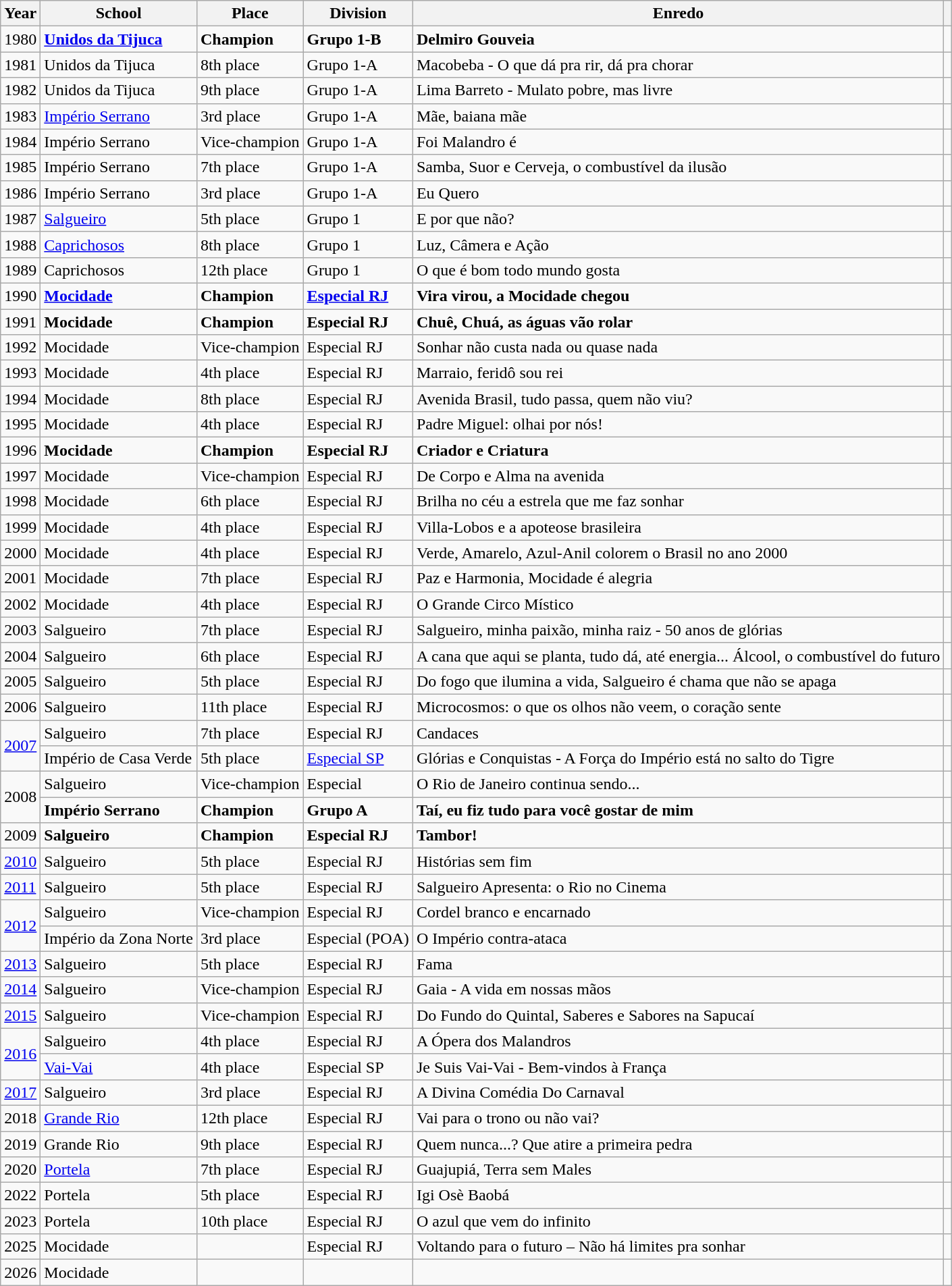<table class="wikitable sortable">
<tr>
<th>Year</th>
<th>School</th>
<th>Place</th>
<th>Division</th>
<th>Enredo</th>
<th></th>
</tr>
<tr>
<td>1980</td>
<td><strong><a href='#'>Unidos da Tijuca</a></strong></td>
<td><strong>Champion</strong></td>
<td><strong>Grupo 1-B</strong></td>
<td><strong>Delmiro Gouveia</strong></td>
<td></td>
</tr>
<tr>
<td>1981</td>
<td>Unidos da Tijuca</td>
<td>8th place</td>
<td>Grupo 1-A</td>
<td>Macobeba - O que dá pra rir, dá pra chorar</td>
<td></td>
</tr>
<tr>
<td>1982</td>
<td>Unidos da Tijuca</td>
<td>9th place</td>
<td>Grupo 1-A</td>
<td>Lima Barreto - Mulato pobre, mas livre</td>
<td></td>
</tr>
<tr>
<td>1983</td>
<td><a href='#'>Império Serrano</a></td>
<td>3rd place</td>
<td>Grupo 1-A</td>
<td>Mãe, baiana mãe</td>
<td></td>
</tr>
<tr>
<td>1984</td>
<td>Império Serrano</td>
<td>Vice-champion</td>
<td>Grupo 1-A</td>
<td>Foi Malandro é</td>
<td></td>
</tr>
<tr>
<td>1985</td>
<td>Império Serrano</td>
<td>7th place</td>
<td>Grupo 1-A</td>
<td>Samba, Suor e Cerveja, o combustível da ilusão</td>
<td></td>
</tr>
<tr>
<td>1986</td>
<td>Império Serrano</td>
<td>3rd place</td>
<td>Grupo 1-A</td>
<td>Eu Quero</td>
<td></td>
</tr>
<tr>
<td>1987</td>
<td><a href='#'>Salgueiro</a></td>
<td>5th place</td>
<td>Grupo 1</td>
<td>E por que não?</td>
<td></td>
</tr>
<tr>
<td>1988</td>
<td><a href='#'>Caprichosos</a></td>
<td>8th place</td>
<td>Grupo 1</td>
<td>Luz, Câmera e Ação</td>
<td></td>
</tr>
<tr>
<td>1989</td>
<td>Caprichosos</td>
<td>12th place</td>
<td>Grupo 1</td>
<td>O que é bom todo mundo gosta</td>
<td></td>
</tr>
<tr>
<td>1990</td>
<td><a href='#'><strong>Mocidade</strong></a></td>
<td><strong>Champion</strong></td>
<td><a href='#'><strong>Especial RJ</strong></a></td>
<td><strong>Vira virou, a Mocidade chegou</strong></td>
<td></td>
</tr>
<tr>
<td>1991</td>
<td><strong>Mocidade</strong></td>
<td><strong>Champion</strong></td>
<td><strong>Especial RJ</strong></td>
<td><strong>Chuê, Chuá, as águas vão rolar</strong></td>
<td></td>
</tr>
<tr>
<td>1992</td>
<td>Mocidade</td>
<td>Vice-champion</td>
<td>Especial RJ</td>
<td>Sonhar não custa nada ou quase nada</td>
<td></td>
</tr>
<tr>
<td>1993</td>
<td>Mocidade</td>
<td>4th place</td>
<td>Especial RJ</td>
<td>Marraio, feridô sou rei</td>
<td></td>
</tr>
<tr>
<td>1994</td>
<td>Mocidade</td>
<td>8th place</td>
<td>Especial RJ</td>
<td>Avenida Brasil, tudo passa, quem não viu?</td>
<td></td>
</tr>
<tr>
<td>1995</td>
<td>Mocidade</td>
<td>4th place</td>
<td>Especial RJ</td>
<td>Padre Miguel: olhai por nós!</td>
<td></td>
</tr>
<tr>
<td>1996</td>
<td><strong>Mocidade</strong></td>
<td><strong>Champion</strong></td>
<td><strong>Especial RJ</strong></td>
<td><strong>Criador e Criatura</strong></td>
<td></td>
</tr>
<tr>
<td>1997</td>
<td>Mocidade</td>
<td>Vice-champion</td>
<td>Especial RJ</td>
<td>De Corpo e Alma na avenida</td>
<td></td>
</tr>
<tr>
<td>1998</td>
<td>Mocidade</td>
<td>6th place</td>
<td>Especial RJ</td>
<td>Brilha no céu a estrela que me faz sonhar</td>
<td></td>
</tr>
<tr>
<td>1999</td>
<td>Mocidade</td>
<td>4th place</td>
<td>Especial RJ</td>
<td>Villa-Lobos e a apoteose brasileira</td>
<td></td>
</tr>
<tr>
<td>2000</td>
<td>Mocidade</td>
<td>4th place</td>
<td>Especial RJ</td>
<td>Verde, Amarelo, Azul-Anil colorem o Brasil no ano 2000</td>
<td></td>
</tr>
<tr>
<td>2001</td>
<td>Mocidade</td>
<td>7th place</td>
<td>Especial RJ</td>
<td>Paz e Harmonia, Mocidade é alegria</td>
<td></td>
</tr>
<tr>
<td>2002</td>
<td>Mocidade</td>
<td>4th place</td>
<td>Especial RJ</td>
<td>O Grande Circo Místico</td>
<td></td>
</tr>
<tr>
<td>2003</td>
<td>Salgueiro</td>
<td>7th place</td>
<td>Especial RJ</td>
<td>Salgueiro, minha paixão, minha raiz - 50 anos de glórias</td>
<td></td>
</tr>
<tr>
<td>2004</td>
<td>Salgueiro</td>
<td>6th place</td>
<td>Especial RJ</td>
<td>A cana que aqui se planta, tudo dá, até energia... Álcool, o combustível do futuro</td>
<td></td>
</tr>
<tr>
<td>2005</td>
<td>Salgueiro</td>
<td>5th place</td>
<td>Especial RJ</td>
<td>Do fogo que ilumina a vida, Salgueiro é chama que não se apaga</td>
<td></td>
</tr>
<tr>
<td>2006</td>
<td>Salgueiro</td>
<td>11th place</td>
<td>Especial RJ</td>
<td>Microcosmos: o que os olhos não veem, o coração sente</td>
<td></td>
</tr>
<tr>
<td rowspan="2"><a href='#'>2007</a></td>
<td>Salgueiro</td>
<td>7th place</td>
<td>Especial RJ</td>
<td>Candaces</td>
<td></td>
</tr>
<tr>
<td>Império de Casa Verde</td>
<td>5th place</td>
<td><a href='#'>Especial SP</a></td>
<td>Glórias e Conquistas - A Força do Império está no salto do Tigre</td>
<td></td>
</tr>
<tr>
<td rowspan="2">2008</td>
<td>Salgueiro</td>
<td>Vice-champion</td>
<td>Especial</td>
<td>O Rio de Janeiro continua sendo...</td>
<td></td>
</tr>
<tr>
<td><strong>Império Serrano</strong></td>
<td><strong>Champion</strong></td>
<td><strong>Grupo A</strong></td>
<td><strong>Taí, eu fiz tudo para você gostar de mim</strong></td>
<td></td>
</tr>
<tr>
<td>2009</td>
<td><strong>Salgueiro</strong></td>
<td><strong>Champion</strong></td>
<td><strong>Especial RJ</strong></td>
<td><strong>Tambor!</strong></td>
<td></td>
</tr>
<tr>
<td><a href='#'>2010</a></td>
<td>Salgueiro</td>
<td>5th place</td>
<td>Especial RJ</td>
<td>Histórias sem fim</td>
<td></td>
</tr>
<tr>
<td><a href='#'>2011</a></td>
<td>Salgueiro</td>
<td>5th place</td>
<td>Especial RJ</td>
<td>Salgueiro Apresenta: o Rio no Cinema</td>
<td></td>
</tr>
<tr>
<td rowspan="2"><a href='#'>2012</a></td>
<td>Salgueiro</td>
<td>Vice-champion</td>
<td>Especial RJ</td>
<td>Cordel branco e encarnado</td>
<td></td>
</tr>
<tr>
<td>Império da Zona Norte</td>
<td>3rd place</td>
<td>Especial (POA)</td>
<td>O Império contra-ataca</td>
<td></td>
</tr>
<tr>
<td><a href='#'>2013</a></td>
<td>Salgueiro</td>
<td>5th place</td>
<td>Especial RJ</td>
<td>Fama</td>
<td></td>
</tr>
<tr>
<td><a href='#'>2014</a></td>
<td>Salgueiro</td>
<td>Vice-champion</td>
<td>Especial RJ</td>
<td>Gaia - A vida em nossas mãos</td>
<td></td>
</tr>
<tr>
<td><a href='#'>2015</a></td>
<td>Salgueiro</td>
<td>Vice-champion</td>
<td>Especial RJ</td>
<td>Do Fundo do Quintal, Saberes e Sabores na Sapucaí</td>
<td></td>
</tr>
<tr>
<td rowspan="2"><a href='#'>2016</a></td>
<td>Salgueiro</td>
<td>4th place</td>
<td>Especial RJ</td>
<td>A Ópera dos Malandros</td>
<td></td>
</tr>
<tr>
<td><a href='#'>Vai-Vai</a></td>
<td>4th place</td>
<td>Especial SP</td>
<td>Je Suis Vai-Vai - Bem-vindos à França</td>
<td></td>
</tr>
<tr>
<td><a href='#'>2017</a></td>
<td>Salgueiro</td>
<td>3rd place</td>
<td>Especial RJ</td>
<td>A Divina Comédia Do Carnaval</td>
<td></td>
</tr>
<tr>
<td>2018</td>
<td><a href='#'>Grande Rio</a></td>
<td>12th place</td>
<td>Especial RJ</td>
<td>Vai para o trono ou não vai?</td>
<td></td>
</tr>
<tr>
<td>2019</td>
<td>Grande Rio</td>
<td>9th place</td>
<td>Especial RJ</td>
<td>Quem nunca...? Que atire a primeira pedra</td>
<td></td>
</tr>
<tr>
<td>2020</td>
<td><a href='#'>Portela</a></td>
<td>7th place</td>
<td>Especial RJ</td>
<td>Guajupiá, Terra sem Males</td>
<td></td>
</tr>
<tr>
<td>2022</td>
<td>Portela</td>
<td>5th place</td>
<td>Especial RJ</td>
<td>Igi Osè Baobá</td>
<td></td>
</tr>
<tr>
<td>2023</td>
<td>Portela</td>
<td>10th place</td>
<td>Especial RJ</td>
<td>O azul que vem do infinito</td>
<td></td>
</tr>
<tr>
<td>2025</td>
<td>Mocidade</td>
<td></td>
<td>Especial RJ</td>
<td>Voltando para o futuro – Não há limites pra sonhar</td>
<td></td>
</tr>
<tr>
<td>2026</td>
<td>Mocidade</td>
<td></td>
<td></td>
<td></td>
<td></td>
</tr>
</table>
